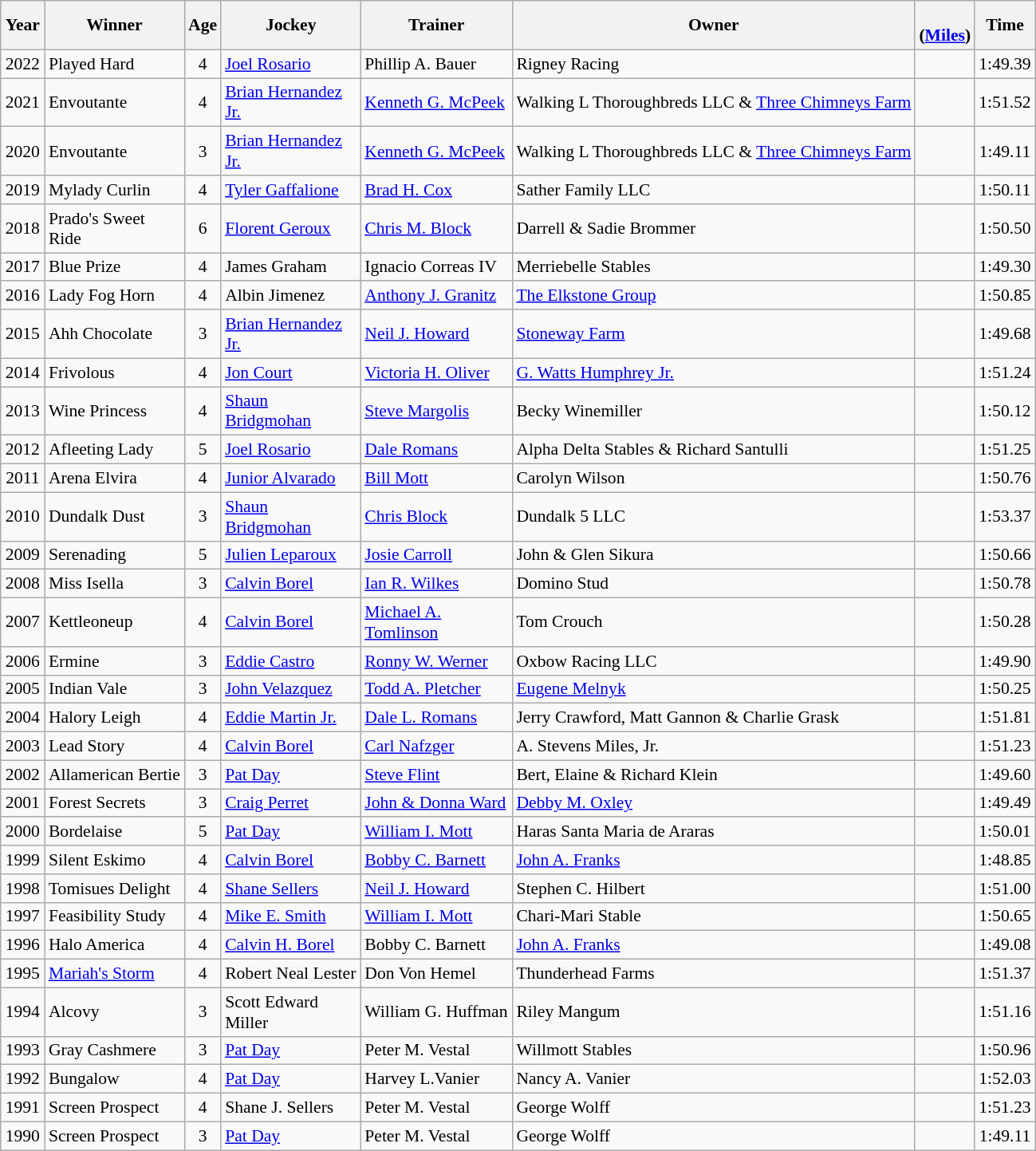<table class="wikitable sortable" style="font-size:90%">
<tr>
<th style="width:30px">Year</th>
<th style="width:110px">Winner</th>
<th style="width:20px">Age</th>
<th style="width:110px">Jockey</th>
<th style="width:120px">Trainer</th>
<th>Owner<br></th>
<th style="width:25px"><br> <span>(<a href='#'>Miles</a>)</span></th>
<th style="width:25px">Time</th>
</tr>
<tr>
<td align=center>2022</td>
<td>Played Hard</td>
<td align=center>4</td>
<td><a href='#'>Joel Rosario</a></td>
<td>Phillip A. Bauer</td>
<td>Rigney Racing</td>
<td align=center></td>
<td align=center>1:49.39</td>
</tr>
<tr>
<td align=center>2021</td>
<td>Envoutante</td>
<td align=center>4</td>
<td><a href='#'>Brian Hernandez Jr.</a></td>
<td><a href='#'>Kenneth G. McPeek</a></td>
<td>Walking L Thoroughbreds LLC & <a href='#'>Three Chimneys Farm</a></td>
<td align=center></td>
<td align=center>1:51.52</td>
</tr>
<tr>
<td align=center>2020</td>
<td>Envoutante</td>
<td align=center>3</td>
<td><a href='#'>Brian Hernandez Jr.</a></td>
<td><a href='#'>Kenneth G. McPeek</a></td>
<td>Walking L Thoroughbreds LLC & <a href='#'>Three Chimneys Farm</a></td>
<td align=center></td>
<td align=center>1:49.11</td>
</tr>
<tr>
<td align=center>2019</td>
<td>Mylady Curlin</td>
<td align=center>4</td>
<td><a href='#'>Tyler Gaffalione</a></td>
<td><a href='#'>Brad H. Cox</a></td>
<td>Sather Family LLC</td>
<td align=center></td>
<td align=center>1:50.11</td>
</tr>
<tr>
<td align=center>2018</td>
<td>Prado's Sweet Ride</td>
<td align=center>6</td>
<td><a href='#'>Florent Geroux</a></td>
<td><a href='#'>Chris M. Block</a></td>
<td>Darrell & Sadie Brommer</td>
<td align=center></td>
<td align=center>1:50.50</td>
</tr>
<tr>
<td align=center>2017</td>
<td>Blue Prize</td>
<td align=center>4</td>
<td>James Graham</td>
<td>Ignacio Correas IV</td>
<td>Merriebelle Stables</td>
<td align=center></td>
<td align=center>1:49.30</td>
</tr>
<tr>
<td align=center>2016</td>
<td>Lady Fog Horn</td>
<td align=center>4</td>
<td>Albin Jimenez</td>
<td><a href='#'>Anthony J. Granitz</a></td>
<td><a href='#'>The Elkstone Group </a></td>
<td align=center></td>
<td align=center>1:50.85</td>
</tr>
<tr>
<td align=center>2015</td>
<td>Ahh Chocolate</td>
<td align=center>3</td>
<td><a href='#'>Brian Hernandez Jr.</a></td>
<td><a href='#'>Neil J. Howard</a></td>
<td><a href='#'>Stoneway Farm</a></td>
<td align=center></td>
<td align=center>1:49.68</td>
</tr>
<tr>
<td align=center>2014</td>
<td>Frivolous</td>
<td align=center>4</td>
<td><a href='#'>Jon Court</a></td>
<td><a href='#'>Victoria H. Oliver</a></td>
<td><a href='#'>G. Watts Humphrey Jr.</a></td>
<td align=center></td>
<td align=center>1:51.24</td>
</tr>
<tr>
<td align=center>2013</td>
<td>Wine Princess</td>
<td align=center>4</td>
<td><a href='#'>Shaun Bridgmohan</a></td>
<td><a href='#'>Steve Margolis</a></td>
<td>Becky Winemiller</td>
<td align=center></td>
<td align=center>1:50.12</td>
</tr>
<tr>
<td align=center>2012</td>
<td>Afleeting Lady</td>
<td align=center>5</td>
<td><a href='#'>Joel Rosario</a></td>
<td><a href='#'>Dale Romans</a></td>
<td>Alpha Delta Stables & Richard Santulli</td>
<td align=center></td>
<td align=center>1:51.25</td>
</tr>
<tr>
<td align=center>2011</td>
<td>Arena Elvira</td>
<td align=center>4</td>
<td><a href='#'>Junior Alvarado</a></td>
<td><a href='#'>Bill Mott</a></td>
<td>Carolyn Wilson</td>
<td align=center></td>
<td align=center>1:50.76</td>
</tr>
<tr>
<td align=center>2010</td>
<td>Dundalk Dust</td>
<td align=center>3</td>
<td><a href='#'>Shaun Bridgmohan</a></td>
<td><a href='#'>Chris Block</a></td>
<td>Dundalk 5 LLC</td>
<td align=center></td>
<td align=center>1:53.37</td>
</tr>
<tr>
<td align=center>2009</td>
<td>Serenading</td>
<td align=center>5</td>
<td><a href='#'>Julien Leparoux</a></td>
<td><a href='#'>Josie Carroll</a></td>
<td>John & Glen Sikura</td>
<td align=center></td>
<td align=center>1:50.66</td>
</tr>
<tr>
<td align=center>2008</td>
<td>Miss Isella</td>
<td align=center>3</td>
<td><a href='#'>Calvin Borel</a></td>
<td><a href='#'>Ian R. Wilkes</a></td>
<td>Domino Stud</td>
<td align=center></td>
<td align=center>1:50.78</td>
</tr>
<tr>
<td align=center>2007</td>
<td>Kettleoneup</td>
<td align=center>4</td>
<td><a href='#'>Calvin Borel</a></td>
<td><a href='#'>Michael A. Tomlinson</a></td>
<td>Tom Crouch</td>
<td align=center></td>
<td align=center>1:50.28</td>
</tr>
<tr>
<td align=center>2006</td>
<td>Ermine</td>
<td align=center>3</td>
<td><a href='#'>Eddie Castro</a></td>
<td><a href='#'>Ronny W. Werner</a></td>
<td>Oxbow Racing LLC</td>
<td align=center></td>
<td align=center>1:49.90</td>
</tr>
<tr>
<td align=center>2005</td>
<td>Indian Vale</td>
<td align=center>3</td>
<td><a href='#'>John Velazquez</a></td>
<td><a href='#'>Todd A. Pletcher</a></td>
<td><a href='#'>Eugene Melnyk</a></td>
<td align=center></td>
<td align=center>1:50.25</td>
</tr>
<tr>
<td align=center>2004</td>
<td>Halory Leigh</td>
<td align=center>4</td>
<td><a href='#'>Eddie Martin Jr.</a></td>
<td><a href='#'>Dale L. Romans</a></td>
<td>Jerry Crawford, Matt Gannon & Charlie Grask</td>
<td align=center></td>
<td align=center>1:51.81</td>
</tr>
<tr>
<td align=center>2003</td>
<td>Lead Story</td>
<td align=center>4</td>
<td><a href='#'>Calvin Borel</a></td>
<td><a href='#'>Carl Nafzger</a></td>
<td>A. Stevens Miles, Jr.</td>
<td align=center></td>
<td align=center>1:51.23</td>
</tr>
<tr>
<td align=center>2002</td>
<td>Allamerican Bertie</td>
<td align=center>3</td>
<td><a href='#'>Pat Day</a></td>
<td><a href='#'>Steve Flint</a></td>
<td>Bert, Elaine & Richard Klein</td>
<td align=center></td>
<td align=center>1:49.60</td>
</tr>
<tr>
<td align=center>2001</td>
<td>Forest Secrets</td>
<td align=center>3</td>
<td><a href='#'>Craig Perret</a></td>
<td><a href='#'>John & Donna Ward</a></td>
<td><a href='#'>Debby M. Oxley</a></td>
<td align=center></td>
<td align=center>1:49.49</td>
</tr>
<tr>
<td align=center>2000</td>
<td>Bordelaise</td>
<td align=center>5</td>
<td><a href='#'>Pat Day</a></td>
<td><a href='#'>William I. Mott</a></td>
<td>Haras Santa Maria de Araras</td>
<td align=center></td>
<td align=center>1:50.01</td>
</tr>
<tr>
<td align=center>1999</td>
<td>Silent Eskimo</td>
<td align=center>4</td>
<td><a href='#'>Calvin Borel</a></td>
<td><a href='#'>Bobby C. Barnett</a></td>
<td><a href='#'>John A. Franks</a></td>
<td align=center></td>
<td align=center>1:48.85</td>
</tr>
<tr>
<td align=center>1998</td>
<td>Tomisues Delight</td>
<td align=center>4</td>
<td><a href='#'>Shane Sellers</a></td>
<td><a href='#'>Neil J. Howard</a></td>
<td>Stephen C. Hilbert</td>
<td align=center></td>
<td align=center>1:51.00</td>
</tr>
<tr>
<td align=center>1997</td>
<td>Feasibility Study</td>
<td align=center>4</td>
<td><a href='#'>Mike E. Smith</a></td>
<td><a href='#'>William I. Mott</a></td>
<td>Chari-Mari Stable</td>
<td align=center></td>
<td align=center>1:50.65</td>
</tr>
<tr>
<td align=center>1996</td>
<td>Halo America</td>
<td align=center>4</td>
<td><a href='#'>Calvin H. Borel</a></td>
<td>Bobby C. Barnett</td>
<td><a href='#'>John A. Franks</a></td>
<td align=center></td>
<td align=center>1:49.08</td>
</tr>
<tr>
<td align=center>1995</td>
<td><a href='#'>Mariah's Storm</a></td>
<td align=center>4</td>
<td>Robert Neal Lester</td>
<td>Don Von Hemel</td>
<td>Thunderhead Farms</td>
<td align=center></td>
<td align=center>1:51.37</td>
</tr>
<tr>
<td align=center>1994</td>
<td>Alcovy</td>
<td align=center>3</td>
<td>Scott Edward Miller</td>
<td>William G. Huffman</td>
<td>Riley Mangum</td>
<td align=center></td>
<td align=center>1:51.16</td>
</tr>
<tr>
<td align=center>1993</td>
<td>Gray Cashmere</td>
<td align=center>3</td>
<td><a href='#'>Pat Day</a></td>
<td>Peter M. Vestal</td>
<td>Willmott Stables</td>
<td align=center></td>
<td align=center>1:50.96</td>
</tr>
<tr>
<td align=center>1992</td>
<td>Bungalow</td>
<td align=center>4</td>
<td><a href='#'>Pat Day</a></td>
<td>Harvey L.Vanier</td>
<td>Nancy A. Vanier</td>
<td align=center></td>
<td align=center>1:52.03</td>
</tr>
<tr>
<td align=center>1991</td>
<td>Screen Prospect</td>
<td align=center>4</td>
<td>Shane J. Sellers</td>
<td>Peter M. Vestal</td>
<td>George Wolff</td>
<td align=center></td>
<td align=center>1:51.23</td>
</tr>
<tr>
<td align=center>1990</td>
<td>Screen Prospect</td>
<td align=center>3</td>
<td><a href='#'>Pat Day</a></td>
<td>Peter M. Vestal</td>
<td>George Wolff</td>
<td align=center></td>
<td align=center>1:49.11</td>
</tr>
</table>
